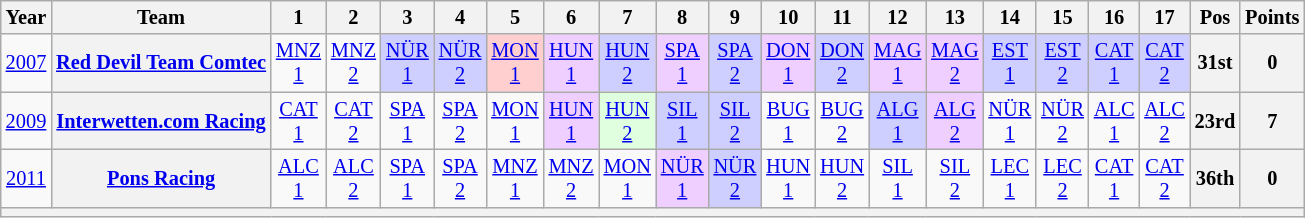<table class="wikitable" style="text-align:center; font-size:85%">
<tr>
<th>Year</th>
<th>Team</th>
<th>1</th>
<th>2</th>
<th>3</th>
<th>4</th>
<th>5</th>
<th>6</th>
<th>7</th>
<th>8</th>
<th>9</th>
<th>10</th>
<th>11</th>
<th>12</th>
<th>13</th>
<th>14</th>
<th>15</th>
<th>16</th>
<th>17</th>
<th>Pos</th>
<th>Points</th>
</tr>
<tr>
<td><a href='#'>2007</a></td>
<th nowrap><a href='#'>Red Devil Team Comtec</a></th>
<td><a href='#'>MNZ<br>1</a></td>
<td><a href='#'>MNZ<br>2</a></td>
<td style="background:#CFCFFF;"><a href='#'>NÜR<br>1</a><br></td>
<td style="background:#CFCFFF;"><a href='#'>NÜR<br>2</a><br></td>
<td style="background:#FFCFCF;"><a href='#'>MON<br>1</a><br></td>
<td style="background:#EFCFFF;"><a href='#'>HUN<br>1</a><br></td>
<td style="background:#CFCFFF;"><a href='#'>HUN<br>2</a><br></td>
<td style="background:#EFCFFF;"><a href='#'>SPA<br>1</a><br></td>
<td style="background:#CFCFFF;"><a href='#'>SPA<br>2</a><br></td>
<td style="background:#EFCFFF;"><a href='#'>DON<br>1</a><br></td>
<td style="background:#CFCFFF;"><a href='#'>DON<br>2</a><br></td>
<td style="background:#EFCFFF;"><a href='#'>MAG<br>1</a><br></td>
<td style="background:#EFCFFF;"><a href='#'>MAG<br>2</a><br></td>
<td style="background:#CFCFFF;"><a href='#'>EST<br>1</a><br></td>
<td style="background:#CFCFFF;"><a href='#'>EST<br>2</a><br></td>
<td style="background:#CFCFFF;"><a href='#'>CAT<br>1</a><br></td>
<td style="background:#CFCFFF;"><a href='#'>CAT<br>2</a><br></td>
<th>31st</th>
<th>0</th>
</tr>
<tr>
<td><a href='#'>2009</a></td>
<th nowrap><a href='#'>Interwetten.com Racing</a></th>
<td><a href='#'>CAT<br>1</a></td>
<td><a href='#'>CAT<br>2</a></td>
<td><a href='#'>SPA<br>1</a></td>
<td><a href='#'>SPA<br>2</a></td>
<td><a href='#'>MON<br>1</a></td>
<td style="background:#EFCFFF;"><a href='#'>HUN<br>1</a><br></td>
<td style="background:#DFFFDF;"><a href='#'>HUN<br>2</a><br></td>
<td style="background:#CFCFFF;"><a href='#'>SIL<br>1</a><br></td>
<td style="background:#CFCFFF;"><a href='#'>SIL<br>2</a><br></td>
<td><a href='#'>BUG<br>1</a></td>
<td><a href='#'>BUG<br>2</a></td>
<td style="background:#CFCFFF;"><a href='#'>ALG<br>1</a><br></td>
<td style="background:#EFCFFF;"><a href='#'>ALG<br>2</a><br></td>
<td><a href='#'>NÜR<br>1</a></td>
<td><a href='#'>NÜR<br>2</a></td>
<td><a href='#'>ALC<br>1</a></td>
<td><a href='#'>ALC<br>2</a></td>
<th>23rd</th>
<th>7</th>
</tr>
<tr>
<td><a href='#'>2011</a></td>
<th nowrap><a href='#'>Pons Racing</a></th>
<td><a href='#'>ALC<br>1</a></td>
<td><a href='#'>ALC<br>2</a></td>
<td><a href='#'>SPA<br>1</a></td>
<td><a href='#'>SPA<br>2</a></td>
<td><a href='#'>MNZ<br>1</a></td>
<td><a href='#'>MNZ<br>2</a></td>
<td><a href='#'>MON<br>1</a></td>
<td style="background:#EFCFFF;"><a href='#'>NÜR<br>1</a><br></td>
<td style="background:#CFCFFF;"><a href='#'>NÜR<br>2</a><br></td>
<td><a href='#'>HUN<br>1</a></td>
<td><a href='#'>HUN<br>2</a></td>
<td><a href='#'>SIL<br>1</a></td>
<td><a href='#'>SIL<br>2</a></td>
<td><a href='#'>LEC<br>1</a></td>
<td><a href='#'>LEC<br>2</a></td>
<td><a href='#'>CAT<br>1</a></td>
<td><a href='#'>CAT<br>2</a></td>
<th>36th</th>
<th>0</th>
</tr>
<tr>
<th colspan="21"></th>
</tr>
</table>
